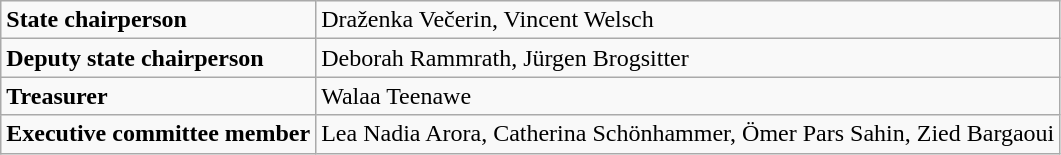<table class="wikitable zebra">
<tr>
<td class="hintergrundfarbe6"><strong>State chairperson</strong></td>
<td>Draženka Večerin, Vincent Welsch</td>
</tr>
<tr>
<td class="hintergrundfarbe6"><strong>Deputy state chairperson</strong></td>
<td>Deborah Rammrath, Jürgen Brogsitter</td>
</tr>
<tr>
<td class="hintergrundfarbe6"><strong>Treasurer</strong></td>
<td>Walaa Teenawe</td>
</tr>
<tr>
<td class="hintergrundfarbe6"><strong>Executive committee member</strong></td>
<td>Lea Nadia Arora, Catherina Schönhammer, Ömer Pars Sahin, Zied Bargaoui</td>
</tr>
</table>
